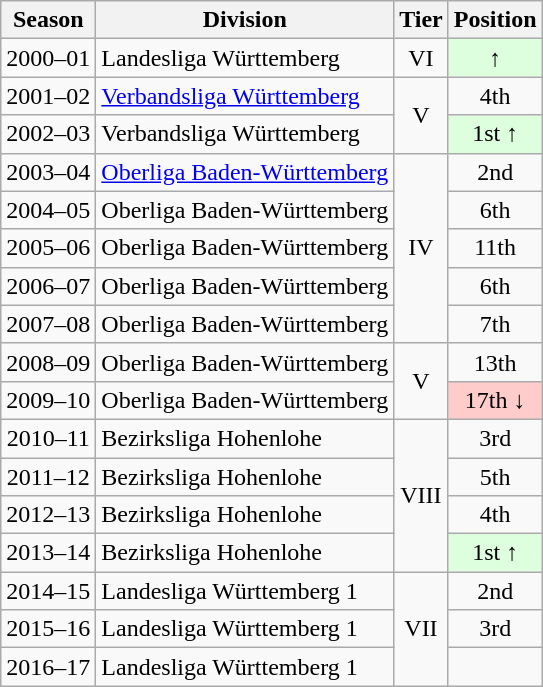<table class="wikitable">
<tr>
<th>Season</th>
<th>Division</th>
<th>Tier</th>
<th>Position</th>
</tr>
<tr align="center">
<td>2000–01</td>
<td align="left">Landesliga Württemberg</td>
<td>VI</td>
<td style="background:#ddffdd">↑</td>
</tr>
<tr align="center">
<td>2001–02</td>
<td align="left"><a href='#'>Verbandsliga Württemberg</a></td>
<td rowspan=2>V</td>
<td>4th</td>
</tr>
<tr align="center">
<td>2002–03</td>
<td align="left">Verbandsliga Württemberg</td>
<td style="background:#ddffdd">1st ↑</td>
</tr>
<tr align="center">
<td>2003–04</td>
<td align="left"><a href='#'>Oberliga Baden-Württemberg</a></td>
<td rowspan=5>IV</td>
<td>2nd</td>
</tr>
<tr align="center">
<td>2004–05</td>
<td align="left">Oberliga Baden-Württemberg</td>
<td>6th</td>
</tr>
<tr align="center">
<td>2005–06</td>
<td align="left">Oberliga Baden-Württemberg</td>
<td>11th</td>
</tr>
<tr align="center">
<td>2006–07</td>
<td align="left">Oberliga Baden-Württemberg</td>
<td>6th</td>
</tr>
<tr align="center">
<td>2007–08</td>
<td align="left">Oberliga Baden-Württemberg</td>
<td>7th</td>
</tr>
<tr align="center">
<td>2008–09</td>
<td align="left">Oberliga Baden-Württemberg</td>
<td rowspan=2>V</td>
<td>13th</td>
</tr>
<tr align="center">
<td>2009–10</td>
<td align="left">Oberliga Baden-Württemberg</td>
<td style="background:#ffcccc">17th ↓</td>
</tr>
<tr align="center">
<td>2010–11</td>
<td align="left">Bezirksliga Hohenlohe</td>
<td rowspan=4>VIII</td>
<td>3rd</td>
</tr>
<tr align="center">
<td>2011–12</td>
<td align="left">Bezirksliga Hohenlohe</td>
<td>5th</td>
</tr>
<tr align="center">
<td>2012–13</td>
<td align="left">Bezirksliga Hohenlohe</td>
<td>4th</td>
</tr>
<tr align="center">
<td>2013–14</td>
<td align="left">Bezirksliga Hohenlohe</td>
<td style="background:#ddffdd">1st ↑</td>
</tr>
<tr align="center">
<td>2014–15</td>
<td align="left">Landesliga Württemberg 1</td>
<td rowspan=3>VII</td>
<td>2nd</td>
</tr>
<tr align="center">
<td>2015–16</td>
<td align="left">Landesliga Württemberg 1</td>
<td>3rd</td>
</tr>
<tr align="center">
<td>2016–17</td>
<td align="left">Landesliga Württemberg 1</td>
<td></td>
</tr>
</table>
